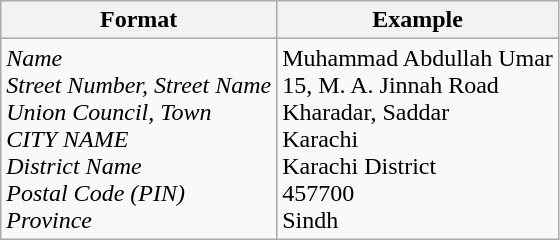<table class="wikitable">
<tr>
<th>Format</th>
<th>Example</th>
</tr>
<tr>
<td><em>Name</em><br><em>Street Number, Street Name</em><br><em>Union Council, Town</em><br><em>CITY NAME</em><br><em>District Name</em><br><em>Postal Code (PIN)</em><br><em>Province</em></td>
<td>Muhammad Abdullah Umar<br> 15, M. A. Jinnah Road<br>Kharadar, Saddar<br>Karachi<br>Karachi District<br>457700<br>Sindh</td>
</tr>
</table>
